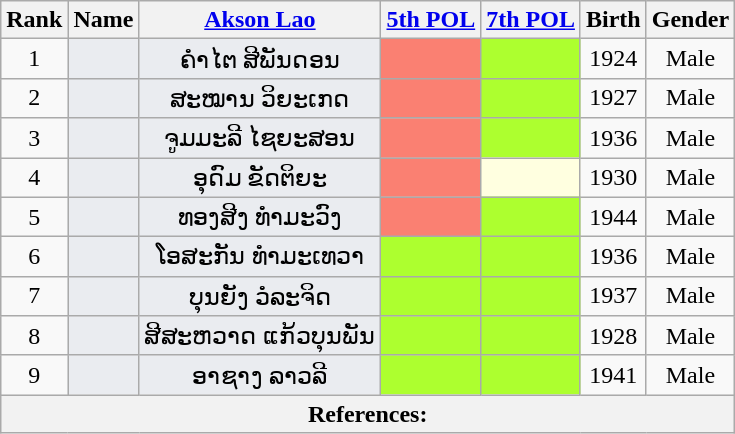<table class="wikitable sortable" style=text-align:center>
<tr>
<th>Rank</th>
<th>Name</th>
<th class="unsortable"><a href='#'>Akson Lao</a></th>
<th unsortable><a href='#'>5th POL</a></th>
<th unsortable><a href='#'>7th POL</a></th>
<th>Birth</th>
<th>Gender</th>
</tr>
<tr>
<td>1</td>
<td bgcolor = #EAECF0></td>
<td bgcolor = #EAECF0>ຄຳໄຕ ສີພັນດອນ</td>
<td bgcolor = Salmon></td>
<td bgcolor = GreenYellow></td>
<td>1924</td>
<td>Male</td>
</tr>
<tr>
<td>2</td>
<td bgcolor = #EAECF0></td>
<td bgcolor = #EAECF0>ສະໝານ ວິຍະເກດ</td>
<td bgcolor = Salmon></td>
<td bgcolor = GreenYellow></td>
<td>1927</td>
<td>Male</td>
</tr>
<tr>
<td>3</td>
<td bgcolor = #EAECF0></td>
<td bgcolor = #EAECF0>ຈູມມະລີ ໄຊຍະສອນ</td>
<td bgcolor = Salmon></td>
<td bgcolor = GreenYellow></td>
<td>1936</td>
<td>Male</td>
</tr>
<tr>
<td>4</td>
<td bgcolor = #EAECF0></td>
<td bgcolor = #EAECF0>ອຸດົມ ຂັດຕິຍະ</td>
<td bgcolor = Salmon></td>
<td bgcolor = LightYellow></td>
<td>1930</td>
<td>Male</td>
</tr>
<tr>
<td>5</td>
<td bgcolor = #EAECF0></td>
<td bgcolor = #EAECF0>ທອງສີງ ທໍາມະວົງ</td>
<td bgcolor = Salmon></td>
<td bgcolor = GreenYellow></td>
<td>1944</td>
<td>Male</td>
</tr>
<tr>
<td>6</td>
<td bgcolor = #EAECF0></td>
<td bgcolor = #EAECF0>ໂອສະກັນ ທໍາມະເທວາ</td>
<td bgcolor = GreenYellow></td>
<td bgcolor = GreenYellow></td>
<td>1936</td>
<td>Male</td>
</tr>
<tr>
<td>7</td>
<td bgcolor = #EAECF0></td>
<td bgcolor = #EAECF0>ບຸນຍັງ ວໍລະຈິດ</td>
<td bgcolor = GreenYellow></td>
<td bgcolor = GreenYellow></td>
<td>1937</td>
<td>Male</td>
</tr>
<tr>
<td>8</td>
<td bgcolor = #EAECF0></td>
<td bgcolor = #EAECF0>ສີສະຫວາດ ແກ້ວບຸນພັນ</td>
<td bgcolor = GreenYellow></td>
<td bgcolor = GreenYellow></td>
<td>1928</td>
<td>Male</td>
</tr>
<tr>
<td>9</td>
<td bgcolor = #EAECF0></td>
<td bgcolor = #EAECF0>ອາຊາງ ລາວລີ</td>
<td bgcolor = GreenYellow></td>
<td bgcolor = GreenYellow></td>
<td>1941</td>
<td>Male</td>
</tr>
<tr class=sortbottom>
<th colspan = "23" align = left><strong>References:</strong><br></th>
</tr>
</table>
